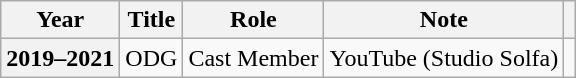<table class="wikitable plainrowheaders">
<tr>
<th>Year</th>
<th>Title</th>
<th>Role</th>
<th>Note</th>
<th></th>
</tr>
<tr>
<th scope="row">2019–2021</th>
<td>ODG</td>
<td>Cast Member</td>
<td>YouTube (Studio Solfa)</td>
<td></td>
</tr>
</table>
